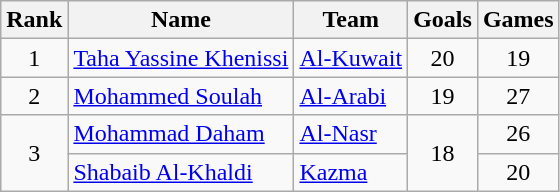<table class="wikitable" style="text-align: center;">
<tr>
<th>Rank</th>
<th>Name</th>
<th>Team</th>
<th>Goals</th>
<th>Games</th>
</tr>
<tr>
<td>1</td>
<td align="left"> <a href='#'>Taha Yassine Khenissi</a></td>
<td align="left"><a href='#'>Al-Kuwait</a></td>
<td>20</td>
<td>19</td>
</tr>
<tr>
<td>2</td>
<td align="left"> <a href='#'>Mohammed Soulah</a></td>
<td align="left"><a href='#'>Al-Arabi</a></td>
<td>19</td>
<td>27</td>
</tr>
<tr>
<td rowspan="2">3</td>
<td align="left"> <a href='#'>Mohammad Daham</a></td>
<td align="left"><a href='#'>Al-Nasr</a></td>
<td rowspan="2">18</td>
<td>26</td>
</tr>
<tr>
<td align="left"> <a href='#'>Shabaib Al-Khaldi</a></td>
<td align="left"><a href='#'>Kazma</a></td>
<td>20</td>
</tr>
</table>
